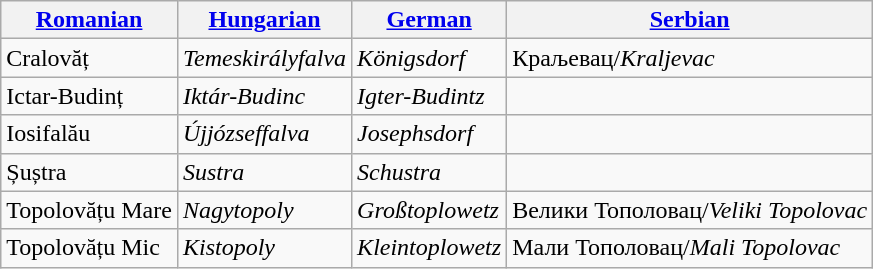<table class="wikitable">
<tr>
<th><a href='#'>Romanian</a></th>
<th><a href='#'>Hungarian</a></th>
<th><a href='#'>German</a></th>
<th><a href='#'>Serbian</a></th>
</tr>
<tr>
<td>Cralovăț</td>
<td><em>Temeskirályfalva</em></td>
<td><em>Königsdorf</em></td>
<td>Краљевац/<em>Kraljevac</em></td>
</tr>
<tr>
<td>Ictar-Budinț</td>
<td><em>Iktár-Budinc</em></td>
<td><em>Igter-Budintz</em></td>
<td></td>
</tr>
<tr>
<td>Iosifalău</td>
<td><em>Újjózseffalva</em></td>
<td><em>Josephsdorf</em></td>
<td></td>
</tr>
<tr>
<td>Șuștra</td>
<td><em>Sustra</em></td>
<td><em>Schustra</em></td>
<td></td>
</tr>
<tr>
<td>Topolovățu Mare</td>
<td><em>Nagytopoly</em></td>
<td><em>Großtoplowetz</em></td>
<td>Велики Тополовац/<em>Veliki Topolovac</em></td>
</tr>
<tr>
<td>Topolovățu Mic</td>
<td><em>Kistopoly</em></td>
<td><em>Kleintoplowetz</em></td>
<td>Мали Тополовац/<em>Mali Topolovac</em></td>
</tr>
</table>
